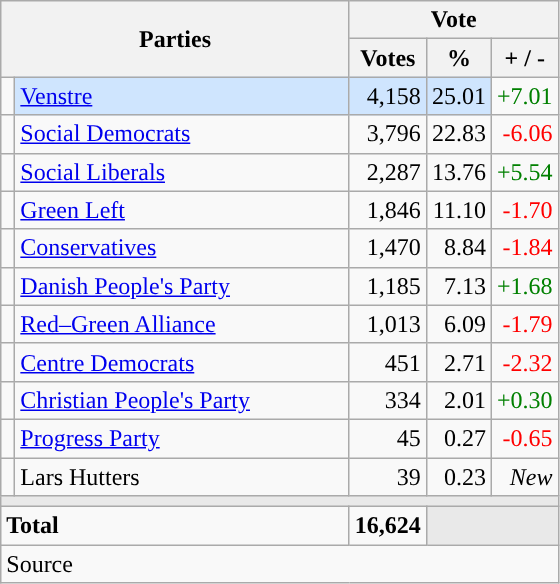<table class="wikitable" style="text-align:right;">
<tr>
<th style="text-align:centre;" rowspan="2" colspan="2" width="225">Parties</th>
<th colspan="3">Vote</th>
</tr>
<tr>
<th width="15">Votes</th>
<th width="15">%</th>
<th width="15">+ / -</th>
</tr>
<tr>
<td width="2" style="color:inherit;background:"></td>
<td bgcolor=#cfe5fe  align="left"><a href='#'>Venstre</a></td>
<td bgcolor=#cfe5fe>4,158</td>
<td bgcolor=#cfe5fe>25.01</td>
<td style=color:green;>+7.01</td>
</tr>
<tr>
<td width="2" style="color:inherit;background:"></td>
<td align="left"><a href='#'>Social Democrats</a></td>
<td>3,796</td>
<td>22.83</td>
<td style=color:red;>-6.06</td>
</tr>
<tr>
<td width="2" style="color:inherit;background:"></td>
<td align="left"><a href='#'>Social Liberals</a></td>
<td>2,287</td>
<td>13.76</td>
<td style=color:green;>+5.54</td>
</tr>
<tr>
<td width="2" style="color:inherit;background:"></td>
<td align="left"><a href='#'>Green Left</a></td>
<td>1,846</td>
<td>11.10</td>
<td style=color:red;>-1.70</td>
</tr>
<tr>
<td width="2" style="color:inherit;background:"></td>
<td align="left"><a href='#'>Conservatives</a></td>
<td>1,470</td>
<td>8.84</td>
<td style=color:red;>-1.84</td>
</tr>
<tr>
<td width="2" style="color:inherit;background:"></td>
<td align="left"><a href='#'>Danish People's Party</a></td>
<td>1,185</td>
<td>7.13</td>
<td style=color:green;>+1.68</td>
</tr>
<tr>
<td width="2" style="color:inherit;background:"></td>
<td align="left"><a href='#'>Red–Green Alliance</a></td>
<td>1,013</td>
<td>6.09</td>
<td style=color:red;>-1.79</td>
</tr>
<tr>
<td width="2" style="color:inherit;background:"></td>
<td align="left"><a href='#'>Centre Democrats</a></td>
<td>451</td>
<td>2.71</td>
<td style=color:red;>-2.32</td>
</tr>
<tr>
<td width="2" style="color:inherit;background:"></td>
<td align="left"><a href='#'>Christian People's Party</a></td>
<td>334</td>
<td>2.01</td>
<td style=color:green;>+0.30</td>
</tr>
<tr>
<td width="2" style="color:inherit;background:"></td>
<td align="left"><a href='#'>Progress Party</a></td>
<td>45</td>
<td>0.27</td>
<td style=color:red;>-0.65</td>
</tr>
<tr>
<td width="2" style="color:inherit;background:"></td>
<td align="left">Lars Hutters</td>
<td>39</td>
<td>0.23</td>
<td><em>New</em></td>
</tr>
<tr>
<td colspan="7" bgcolor="#E9E9E9"></td>
</tr>
<tr>
<td align="left" colspan="2"><strong>Total</strong></td>
<td><strong>16,624</strong></td>
<td bgcolor="#E9E9E9" colspan="2"></td>
</tr>
<tr>
<td align="left" colspan="6">Source</td>
</tr>
</table>
